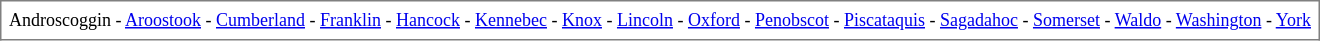<table border="1" cellspacing="0" cellpadding="5" align="center" rules="all" style="margin:1em 1em 1em 0; border-collapse:collapse; font-size:75%">
<tr>
<td>Androscoggin - <a href='#'>Aroostook</a> - <a href='#'>Cumberland</a> - <a href='#'>Franklin</a> - <a href='#'>Hancock</a> - <a href='#'>Kennebec</a> - <a href='#'>Knox</a> - <a href='#'>Lincoln</a> - <a href='#'>Oxford</a> - <a href='#'>Penobscot</a> - <a href='#'>Piscataquis</a> - <a href='#'>Sagadahoc</a> - <a href='#'>Somerset</a> - <a href='#'>Waldo</a> - <a href='#'>Washington</a> - <a href='#'>York</a></td>
</tr>
</table>
